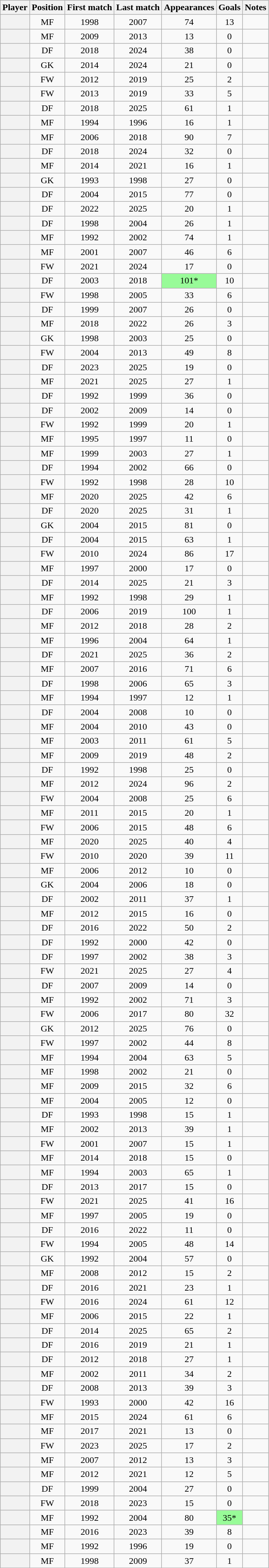<table class="wikitable sortable plainrowheaders" style="text-align:center;">
<tr>
<th scope=col>Player</th>
<th scope=col>Position</th>
<th scope=col>First match</th>
<th scope=col>Last match</th>
<th scope=col>Appearances</th>
<th scope=col>Goals</th>
<th scope=col class="unsortable">Notes</th>
</tr>
<tr>
<th scope=row></th>
<td>MF</td>
<td>1998</td>
<td>2007</td>
<td>74</td>
<td>13</td>
<td></td>
</tr>
<tr>
<th scope=row></th>
<td>MF</td>
<td>2009</td>
<td>2013</td>
<td>13</td>
<td>0</td>
<td></td>
</tr>
<tr>
<th scope=row></th>
<td>DF</td>
<td>2018</td>
<td>2024</td>
<td>38</td>
<td>0</td>
<td></td>
</tr>
<tr>
<th scope=row></th>
<td>GK</td>
<td>2014</td>
<td>2024</td>
<td>21</td>
<td>0</td>
<td></td>
</tr>
<tr>
<th scope=row></th>
<td>FW</td>
<td>2012</td>
<td>2019</td>
<td>25</td>
<td>2</td>
<td></td>
</tr>
<tr>
<th scope=row></th>
<td>FW</td>
<td>2013</td>
<td>2019</td>
<td>33</td>
<td>5</td>
<td></td>
</tr>
<tr>
<th scope=row></th>
<td>DF</td>
<td>2018</td>
<td>2025</td>
<td>61</td>
<td>1</td>
<td></td>
</tr>
<tr>
<th scope=row></th>
<td>MF</td>
<td>1994</td>
<td>1996</td>
<td>16</td>
<td>1</td>
<td></td>
</tr>
<tr>
<th scope=row></th>
<td>MF</td>
<td>2006</td>
<td>2018</td>
<td>90</td>
<td>7</td>
<td></td>
</tr>
<tr>
<th scope=row></th>
<td>DF</td>
<td>2018</td>
<td>2024</td>
<td>32</td>
<td>0</td>
<td></td>
</tr>
<tr>
<th scope=row></th>
<td>MF</td>
<td>2014</td>
<td>2021</td>
<td>16</td>
<td>1</td>
<td></td>
</tr>
<tr>
<th scope=row></th>
<td>GK</td>
<td>1993</td>
<td>1998</td>
<td>27</td>
<td>0</td>
<td></td>
</tr>
<tr>
<th scope=row></th>
<td>DF</td>
<td>2004</td>
<td>2015</td>
<td>77</td>
<td>0</td>
<td></td>
</tr>
<tr>
<th scope=row></th>
<td>DF</td>
<td>2022</td>
<td>2025</td>
<td>20</td>
<td>1</td>
<td></td>
</tr>
<tr>
<th scope=row></th>
<td>DF</td>
<td>1998</td>
<td>2004</td>
<td>26</td>
<td>1</td>
<td></td>
</tr>
<tr>
<th scope=row></th>
<td>MF</td>
<td>1992</td>
<td>2002</td>
<td>74</td>
<td>1</td>
<td></td>
</tr>
<tr>
<th scope=row></th>
<td>MF</td>
<td>2001</td>
<td>2007</td>
<td>46</td>
<td>6</td>
<td></td>
</tr>
<tr>
<th scope=row></th>
<td>FW</td>
<td>2021</td>
<td>2024</td>
<td>17</td>
<td>0</td>
<td></td>
</tr>
<tr>
<th scope=row></th>
<td>DF</td>
<td>2003</td>
<td>2018</td>
<td style="background:#98FB98; color:black">101*</td>
<td>10</td>
<td></td>
</tr>
<tr>
<th scope=row></th>
<td>FW</td>
<td>1998</td>
<td>2005</td>
<td>33</td>
<td>6</td>
<td></td>
</tr>
<tr>
<th scope=row></th>
<td>DF</td>
<td>1999</td>
<td>2007</td>
<td>26</td>
<td>0</td>
<td></td>
</tr>
<tr>
<th scope=row></th>
<td>MF</td>
<td>2018</td>
<td>2022</td>
<td>26</td>
<td>3</td>
<td></td>
</tr>
<tr>
<th scope=row></th>
<td>GK</td>
<td>1998</td>
<td>2003</td>
<td>25</td>
<td>0</td>
<td></td>
</tr>
<tr>
<th scope=row></th>
<td>FW</td>
<td>2004</td>
<td>2013</td>
<td>49</td>
<td>8</td>
<td></td>
</tr>
<tr>
<th scope=row></th>
<td>DF</td>
<td>2023</td>
<td>2025</td>
<td>19</td>
<td>0</td>
<td></td>
</tr>
<tr>
<th scope=row></th>
<td>MF</td>
<td>2021</td>
<td>2025</td>
<td>27</td>
<td>1</td>
<td></td>
</tr>
<tr>
<th scope=row></th>
<td>DF</td>
<td>1992</td>
<td>1999</td>
<td>36</td>
<td>0</td>
<td></td>
</tr>
<tr>
<th scope=row></th>
<td>DF</td>
<td>2002</td>
<td>2009</td>
<td>14</td>
<td>0</td>
<td></td>
</tr>
<tr>
<th scope=row></th>
<td>FW</td>
<td>1992</td>
<td>1999</td>
<td>20</td>
<td>1</td>
<td></td>
</tr>
<tr>
<th scope=row></th>
<td>MF</td>
<td>1995</td>
<td>1997</td>
<td>11</td>
<td>0</td>
<td></td>
</tr>
<tr>
<th scope=row></th>
<td>MF</td>
<td>1999</td>
<td>2003</td>
<td>27</td>
<td>1</td>
<td></td>
</tr>
<tr>
<th scope=row></th>
<td>DF</td>
<td>1994</td>
<td>2002</td>
<td>66</td>
<td>0</td>
<td></td>
</tr>
<tr>
<th scope=row></th>
<td>FW</td>
<td>1992</td>
<td>1998</td>
<td>28</td>
<td>10</td>
<td></td>
</tr>
<tr>
<th scope=row></th>
<td>MF</td>
<td>2020</td>
<td>2025</td>
<td>42</td>
<td>6</td>
<td></td>
</tr>
<tr>
<th scope=row></th>
<td>DF</td>
<td>2020</td>
<td>2025</td>
<td>31</td>
<td>1</td>
<td></td>
</tr>
<tr>
<th scope=row></th>
<td>GK</td>
<td>2004</td>
<td>2015</td>
<td>81</td>
<td>0</td>
<td></td>
</tr>
<tr>
<th scope=row></th>
<td>DF</td>
<td>2004</td>
<td>2015</td>
<td>63</td>
<td>1</td>
<td></td>
</tr>
<tr>
<th scope=row></th>
<td>FW</td>
<td>2010</td>
<td>2024</td>
<td>86</td>
<td>17</td>
<td></td>
</tr>
<tr>
<th scope=row></th>
<td>MF</td>
<td>1997</td>
<td>2000</td>
<td>17</td>
<td>0</td>
<td></td>
</tr>
<tr>
<th scope=row></th>
<td>DF</td>
<td>2014</td>
<td>2025</td>
<td>21</td>
<td>3</td>
<td></td>
</tr>
<tr>
<th scope=row></th>
<td>MF</td>
<td>1992</td>
<td>1998</td>
<td>29</td>
<td>1</td>
<td></td>
</tr>
<tr>
<th scope=row></th>
<td>DF</td>
<td>2006</td>
<td>2019</td>
<td>100</td>
<td>1</td>
<td></td>
</tr>
<tr>
<th scope=row></th>
<td>MF</td>
<td>2012</td>
<td>2018</td>
<td>28</td>
<td>2</td>
<td></td>
</tr>
<tr>
<th scope=row></th>
<td>MF</td>
<td>1996</td>
<td>2004</td>
<td>64</td>
<td>1</td>
<td></td>
</tr>
<tr>
<th scope=row></th>
<td>DF</td>
<td>2021</td>
<td>2025</td>
<td>36</td>
<td>2</td>
<td></td>
</tr>
<tr>
<th scope=row></th>
<td>MF</td>
<td>2007</td>
<td>2016</td>
<td>71</td>
<td>6</td>
<td></td>
</tr>
<tr>
<th scope=row></th>
<td>DF</td>
<td>1998</td>
<td>2006</td>
<td>65</td>
<td>3</td>
<td></td>
</tr>
<tr>
<th scope=row></th>
<td>MF</td>
<td>1994</td>
<td>1997</td>
<td>12</td>
<td>1</td>
<td></td>
</tr>
<tr>
<th scope=row></th>
<td>DF</td>
<td>2004</td>
<td>2008</td>
<td>10</td>
<td>0</td>
<td></td>
</tr>
<tr>
<th scope=row></th>
<td>MF</td>
<td>2004</td>
<td>2010</td>
<td>43</td>
<td>0</td>
<td></td>
</tr>
<tr>
<th scope=row></th>
<td>MF</td>
<td>2003</td>
<td>2011</td>
<td>61</td>
<td>5</td>
<td></td>
</tr>
<tr>
<th scope=row></th>
<td>MF</td>
<td>2009</td>
<td>2019</td>
<td>48</td>
<td>2</td>
<td></td>
</tr>
<tr>
<th scope=row></th>
<td>DF</td>
<td>1992</td>
<td>1998</td>
<td>25</td>
<td>0</td>
<td></td>
</tr>
<tr>
<th scope=row></th>
<td>MF</td>
<td>2012</td>
<td>2024</td>
<td>96</td>
<td>2</td>
<td></td>
</tr>
<tr>
<th scope=row></th>
<td>FW</td>
<td>2004</td>
<td>2008</td>
<td>25</td>
<td>6</td>
<td></td>
</tr>
<tr>
<th scope=row></th>
<td>MF</td>
<td>2011</td>
<td>2015</td>
<td>20</td>
<td>1</td>
<td></td>
</tr>
<tr>
<th scope=row></th>
<td>FW</td>
<td>2006</td>
<td>2015</td>
<td>48</td>
<td>6</td>
<td></td>
</tr>
<tr>
<th scope=row></th>
<td>MF</td>
<td>2020</td>
<td>2025</td>
<td>40</td>
<td>4</td>
<td></td>
</tr>
<tr>
<th scope=row></th>
<td>FW</td>
<td>2010</td>
<td>2020</td>
<td>39</td>
<td>11</td>
<td></td>
</tr>
<tr>
<th scope=row></th>
<td>MF</td>
<td>2006</td>
<td>2012</td>
<td>10</td>
<td>0</td>
<td></td>
</tr>
<tr>
<th scope=row></th>
<td>GK</td>
<td>2004</td>
<td>2006</td>
<td>18</td>
<td>0</td>
<td></td>
</tr>
<tr>
<th scope=row></th>
<td>DF</td>
<td>2002</td>
<td>2011</td>
<td>37</td>
<td>1</td>
<td></td>
</tr>
<tr>
<th scope=row></th>
<td>MF</td>
<td>2012</td>
<td>2015</td>
<td>16</td>
<td>0</td>
<td></td>
</tr>
<tr>
<th scope=row></th>
<td>DF</td>
<td>2016</td>
<td>2022</td>
<td>50</td>
<td>2</td>
<td></td>
</tr>
<tr>
<th scope=row></th>
<td>DF</td>
<td>1992</td>
<td>2000</td>
<td>42</td>
<td>0</td>
<td></td>
</tr>
<tr>
<th scope=row></th>
<td>DF</td>
<td>1997</td>
<td>2002</td>
<td>38</td>
<td>3</td>
<td></td>
</tr>
<tr>
<th scope=row></th>
<td>FW</td>
<td>2021</td>
<td>2025</td>
<td>27</td>
<td>4</td>
<td></td>
</tr>
<tr>
<th scope=row></th>
<td>DF</td>
<td>2007</td>
<td>2009</td>
<td>14</td>
<td>0</td>
<td></td>
</tr>
<tr>
<th scope=row></th>
<td>MF</td>
<td>1992</td>
<td>2002</td>
<td>71</td>
<td>3</td>
<td></td>
</tr>
<tr>
<th scope=row></th>
<td>FW</td>
<td>2006</td>
<td>2017</td>
<td>80</td>
<td>32</td>
<td></td>
</tr>
<tr>
<th scope=row></th>
<td>GK</td>
<td>2012</td>
<td>2025</td>
<td>76</td>
<td>0</td>
<td></td>
</tr>
<tr>
<th scope=row></th>
<td>FW</td>
<td>1997</td>
<td>2002</td>
<td>44</td>
<td>8</td>
<td></td>
</tr>
<tr>
<th scope=row></th>
<td>MF</td>
<td>1994</td>
<td>2004</td>
<td>63</td>
<td>5</td>
<td></td>
</tr>
<tr>
<th scope=row></th>
<td>MF</td>
<td>1998</td>
<td>2002</td>
<td>21</td>
<td>0</td>
<td></td>
</tr>
<tr>
<th scope=row></th>
<td>MF</td>
<td>2009</td>
<td>2015</td>
<td>32</td>
<td>6</td>
<td></td>
</tr>
<tr>
<th scope=row></th>
<td>MF</td>
<td>2004</td>
<td>2005</td>
<td>12</td>
<td>0</td>
<td></td>
</tr>
<tr>
<th scope=row></th>
<td>DF</td>
<td>1993</td>
<td>1998</td>
<td>15</td>
<td>1</td>
<td></td>
</tr>
<tr>
<th scope=row></th>
<td>MF</td>
<td>2002</td>
<td>2013</td>
<td>39</td>
<td>1</td>
<td></td>
</tr>
<tr>
<th scope=row></th>
<td>FW</td>
<td>2001</td>
<td>2007</td>
<td>15</td>
<td>1</td>
<td></td>
</tr>
<tr>
<th scope=row></th>
<td>MF</td>
<td>2014</td>
<td>2018</td>
<td>15</td>
<td>0</td>
<td></td>
</tr>
<tr>
<th scope=row></th>
<td>MF</td>
<td>1994</td>
<td>2003</td>
<td>65</td>
<td>1</td>
<td></td>
</tr>
<tr>
<th scope=row></th>
<td>DF</td>
<td>2013</td>
<td>2017</td>
<td>15</td>
<td>0</td>
<td></td>
</tr>
<tr>
<th scope=row></th>
<td>FW</td>
<td>2021</td>
<td>2025</td>
<td>41</td>
<td>16</td>
<td></td>
</tr>
<tr>
<th scope=row></th>
<td>MF</td>
<td>1997</td>
<td>2005</td>
<td>19</td>
<td>0</td>
<td></td>
</tr>
<tr>
<th scope=row></th>
<td>DF</td>
<td>2016</td>
<td>2022</td>
<td>11</td>
<td>0</td>
<td></td>
</tr>
<tr>
<th scope=row></th>
<td>FW</td>
<td>1994</td>
<td>2005</td>
<td>48</td>
<td>14</td>
<td></td>
</tr>
<tr>
<th scope=row></th>
<td>GK</td>
<td>1992</td>
<td>2004</td>
<td>57</td>
<td>0</td>
<td></td>
</tr>
<tr>
<th scope=row></th>
<td>MF</td>
<td>2008</td>
<td>2012</td>
<td>15</td>
<td>2</td>
<td></td>
</tr>
<tr>
<th scope=row></th>
<td>DF</td>
<td>2016</td>
<td>2021</td>
<td>23</td>
<td>1</td>
<td></td>
</tr>
<tr>
<th scope=row></th>
<td>FW</td>
<td>2016</td>
<td>2024</td>
<td>61</td>
<td>12</td>
<td></td>
</tr>
<tr>
<th scope=row></th>
<td>MF</td>
<td>2006</td>
<td>2015</td>
<td>22</td>
<td>1</td>
<td></td>
</tr>
<tr>
<th scope=row></th>
<td>DF</td>
<td>2014</td>
<td>2025</td>
<td>65</td>
<td>2</td>
<td></td>
</tr>
<tr>
<th scope=row></th>
<td>DF</td>
<td>2016</td>
<td>2019</td>
<td>21</td>
<td>1</td>
<td></td>
</tr>
<tr>
<th scope=row></th>
<td>DF</td>
<td>2012</td>
<td>2018</td>
<td>27</td>
<td>1</td>
<td></td>
</tr>
<tr>
<th scope=row></th>
<td>MF</td>
<td>2002</td>
<td>2011</td>
<td>34</td>
<td>2</td>
<td></td>
</tr>
<tr>
<th scope=row></th>
<td>DF</td>
<td>2008</td>
<td>2013</td>
<td>39</td>
<td>3</td>
<td></td>
</tr>
<tr>
<th scope=row></th>
<td>FW</td>
<td>1993</td>
<td>2000</td>
<td>42</td>
<td>16</td>
<td></td>
</tr>
<tr>
<th scope=row></th>
<td>MF</td>
<td>2015</td>
<td>2024</td>
<td>61</td>
<td>6</td>
<td></td>
</tr>
<tr>
<th scope=row></th>
<td>MF</td>
<td>2017</td>
<td>2021</td>
<td>13</td>
<td>0</td>
<td></td>
</tr>
<tr>
<th scope=row></th>
<td>FW</td>
<td>2023</td>
<td>2025</td>
<td>17</td>
<td>2</td>
<td></td>
</tr>
<tr>
<th scope=row></th>
<td>MF</td>
<td>2007</td>
<td>2012</td>
<td>13</td>
<td>3</td>
<td></td>
</tr>
<tr>
<th scope=row></th>
<td>MF</td>
<td>2012</td>
<td>2021</td>
<td>12</td>
<td>5</td>
<td></td>
</tr>
<tr>
<th scope=row></th>
<td>DF</td>
<td>1999</td>
<td>2004</td>
<td>27</td>
<td>0</td>
<td></td>
</tr>
<tr>
<th scope=row></th>
<td>FW</td>
<td>2018</td>
<td>2023</td>
<td>15</td>
<td>0</td>
<td></td>
</tr>
<tr>
<th scope=row></th>
<td>MF</td>
<td>1992</td>
<td>2004</td>
<td>80</td>
<td style="background:#98FB98; color:black">35*</td>
<td></td>
</tr>
<tr>
<th scope=row></th>
<td>MF</td>
<td>2016</td>
<td>2023</td>
<td>39</td>
<td>8</td>
<td></td>
</tr>
<tr>
<th scope=row></th>
<td>MF</td>
<td>1992</td>
<td>1996</td>
<td>19</td>
<td>0</td>
<td></td>
</tr>
<tr>
<th scope=row></th>
<td>MF</td>
<td>1998</td>
<td>2009</td>
<td>37</td>
<td>1</td>
<td></td>
</tr>
</table>
